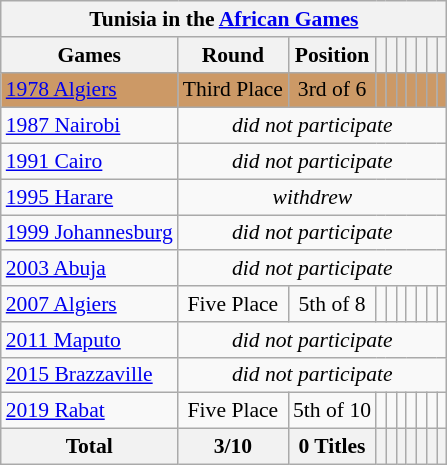<table class="wikitable" style="font-size: 90%; text-align: center;">
<tr>
<th colspan=10>Tunisia in the <a href='#'>African Games</a></th>
</tr>
<tr>
<th>Games</th>
<th>Round</th>
<th>Position</th>
<th></th>
<th></th>
<th></th>
<th></th>
<th></th>
<th></th>
<th></th>
</tr>
<tr style="background:#c96;">
<td align="left"> <a href='#'>1978 Algiers</a></td>
<td>Third Place</td>
<td>3rd of 6</td>
<td></td>
<td></td>
<td></td>
<td></td>
<td></td>
<td></td>
<td></td>
</tr>
<tr>
<td align="left"> <a href='#'>1987 Nairobi</a></td>
<td colspan="9"><em>did not participate</em></td>
</tr>
<tr>
<td align="left"> <a href='#'>1991 Cairo</a></td>
<td colspan="9"><em>did not participate</em></td>
</tr>
<tr>
<td align="left"> <a href='#'>1995 Harare</a></td>
<td colspan="9"><em>withdrew</em></td>
</tr>
<tr>
<td align="left"> <a href='#'>1999 Johannesburg</a></td>
<td colspan="9"><em>did not participate</em></td>
</tr>
<tr>
<td align="left"> <a href='#'>2003 Abuja</a></td>
<td colspan="9"><em>did not participate</em></td>
</tr>
<tr>
<td align="left"> <a href='#'>2007 Algiers</a></td>
<td>Five Place</td>
<td>5th of 8</td>
<td></td>
<td></td>
<td></td>
<td></td>
<td></td>
<td></td>
<td></td>
</tr>
<tr>
<td align="left"> <a href='#'>2011 Maputo</a></td>
<td colspan="9"><em>did not participate</em></td>
</tr>
<tr>
<td align="left"> <a href='#'>2015 Brazzaville</a></td>
<td colspan="9"><em>did not participate</em></td>
</tr>
<tr>
<td align="left"> <a href='#'>2019 Rabat</a></td>
<td>Five Place</td>
<td>5th of 10</td>
<td></td>
<td></td>
<td></td>
<td></td>
<td></td>
<td></td>
<td></td>
</tr>
<tr>
<th>Total</th>
<th>3/10</th>
<th>0 Titles</th>
<th></th>
<th></th>
<th></th>
<th></th>
<th></th>
<th></th>
<th></th>
</tr>
</table>
